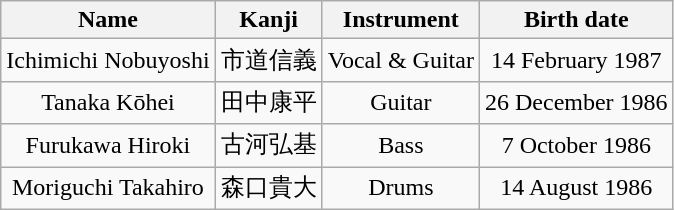<table class="wikitable" style="text-align: center">
<tr>
<th>Name</th>
<th>Kanji</th>
<th>Instrument</th>
<th>Birth date</th>
</tr>
<tr>
<td>Ichimichi Nobuyoshi</td>
<td>市道信義</td>
<td>Vocal & Guitar</td>
<td>14 February 1987</td>
</tr>
<tr>
<td>Tanaka Kōhei</td>
<td>田中康平</td>
<td>Guitar</td>
<td>26 December 1986</td>
</tr>
<tr>
<td>Furukawa Hiroki</td>
<td>古河弘基</td>
<td>Bass</td>
<td>7 October 1986</td>
</tr>
<tr>
<td>Moriguchi Takahiro</td>
<td>森口貴大</td>
<td>Drums</td>
<td>14 August 1986</td>
</tr>
</table>
